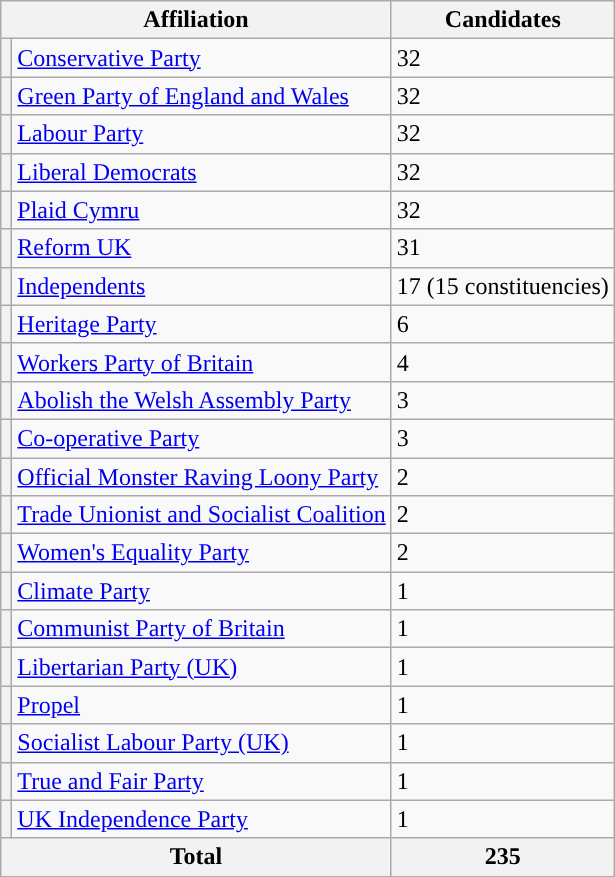<table class="wikitable sortable">
<tr>
<th colspan="2" class="unsortable">Affiliation</th>
<th>Candidates</th>
</tr>
<tr>
<th class="unsortable" style="background-color: "></th>
<td><a href='#'>Conservative Party</a></td>
<td>32</td>
</tr>
<tr>
<th class="unsortable" style="background-color: "></th>
<td><a href='#'>Green Party of England and Wales</a></td>
<td>32</td>
</tr>
<tr>
<th class="unsortable" style="background-color: "></th>
<td><a href='#'>Labour Party</a></td>
<td>32</td>
</tr>
<tr>
<th class="unsortable" style="background-color: "></th>
<td><a href='#'>Liberal Democrats</a></td>
<td>32</td>
</tr>
<tr>
<th class="unsortable" style="background-color: "></th>
<td><a href='#'>Plaid Cymru</a></td>
<td>32</td>
</tr>
<tr>
<th class="unsortable" style="background-color: "></th>
<td><a href='#'>Reform UK</a></td>
<td>31</td>
</tr>
<tr>
<th class="unsortable" style="background-color: "></th>
<td><a href='#'>Independents</a></td>
<td>17 (15 constituencies)</td>
</tr>
<tr>
<th class="unsortable" style="background-color: "></th>
<td><a href='#'>Heritage Party</a></td>
<td>6</td>
</tr>
<tr>
<th class="unsortable" style="background-color: "></th>
<td><a href='#'>Workers Party of Britain</a></td>
<td>4</td>
</tr>
<tr>
<th class="unsortable" style="background-color: "></th>
<td><a href='#'>Abolish the Welsh Assembly Party</a></td>
<td>3</td>
</tr>
<tr>
<th class="unsortable" style="background-color: "></th>
<td><a href='#'>Co-operative Party</a></td>
<td>3</td>
</tr>
<tr>
<th class="unsortable" style="background-color: "></th>
<td><a href='#'>Official Monster Raving Loony Party</a></td>
<td>2</td>
</tr>
<tr>
<th class="unsortable" style="background-color: "></th>
<td><a href='#'>Trade Unionist and Socialist Coalition</a></td>
<td>2</td>
</tr>
<tr>
<th class="unsortable" style="background-color: "></th>
<td><a href='#'>Women's Equality Party</a></td>
<td>2</td>
</tr>
<tr>
<th class="unsortable" style="background-color: "></th>
<td><a href='#'>Climate Party</a></td>
<td>1</td>
</tr>
<tr>
<th class="unsortable" style="background-color: "></th>
<td><a href='#'>Communist Party of Britain</a></td>
<td>1</td>
</tr>
<tr>
<th class="unsortable" style="background-color: "></th>
<td><a href='#'>Libertarian Party (UK)</a></td>
<td>1</td>
</tr>
<tr>
<th class="unsortable" style="background-color: "></th>
<td><a href='#'>Propel</a></td>
<td>1</td>
</tr>
<tr>
<th class="unsortable" style="background-color: "></th>
<td><a href='#'>Socialist Labour Party (UK)</a></td>
<td>1</td>
</tr>
<tr>
<th class="unsortable" style="background-color: "></th>
<td><a href='#'>True and Fair Party</a></td>
<td>1</td>
</tr>
<tr>
<th class="unsortable" style="background-color: "></th>
<td><a href='#'>UK Independence Party</a></td>
<td>1</td>
</tr>
<tr>
<th class="unsortable" colspan="2">Total</th>
<th>235</th>
</tr>
</table>
